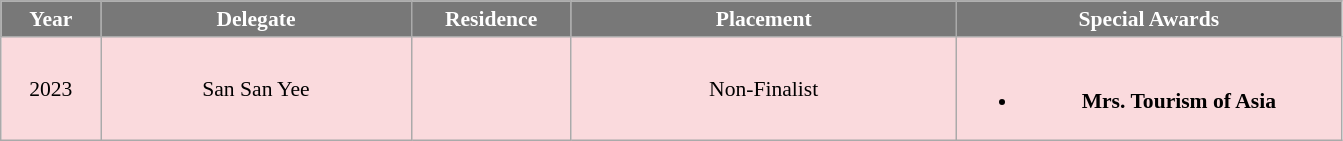<table class="wikitable sortable" style="font-size: 90%; text-align:center">
<tr>
<th width="60" style="background-color:#787878;color:#FFFFFF;">Year</th>
<th width="200" style="background-color:#787878;color:#FFFFFF;">Delegate</th>
<th width="100" style="background-color:#787878;color:#FFFFFF;">Residence</th>
<th width="250" style="background-color:#787878;color:#FFFFFF;">Placement</th>
<th width="250" style="background-color:#787878;color:#FFFFFF;">Special Awards</th>
</tr>
<tr style="background-color:#FADADD;: bold">
<td><strong></strong> 2023</td>
<td>San San Yee</td>
<td></td>
<td>Non-Finalist</td>
<td><br><ul><li><strong>Mrs. Tourism of Asia</strong></li></ul></td>
</tr>
</table>
